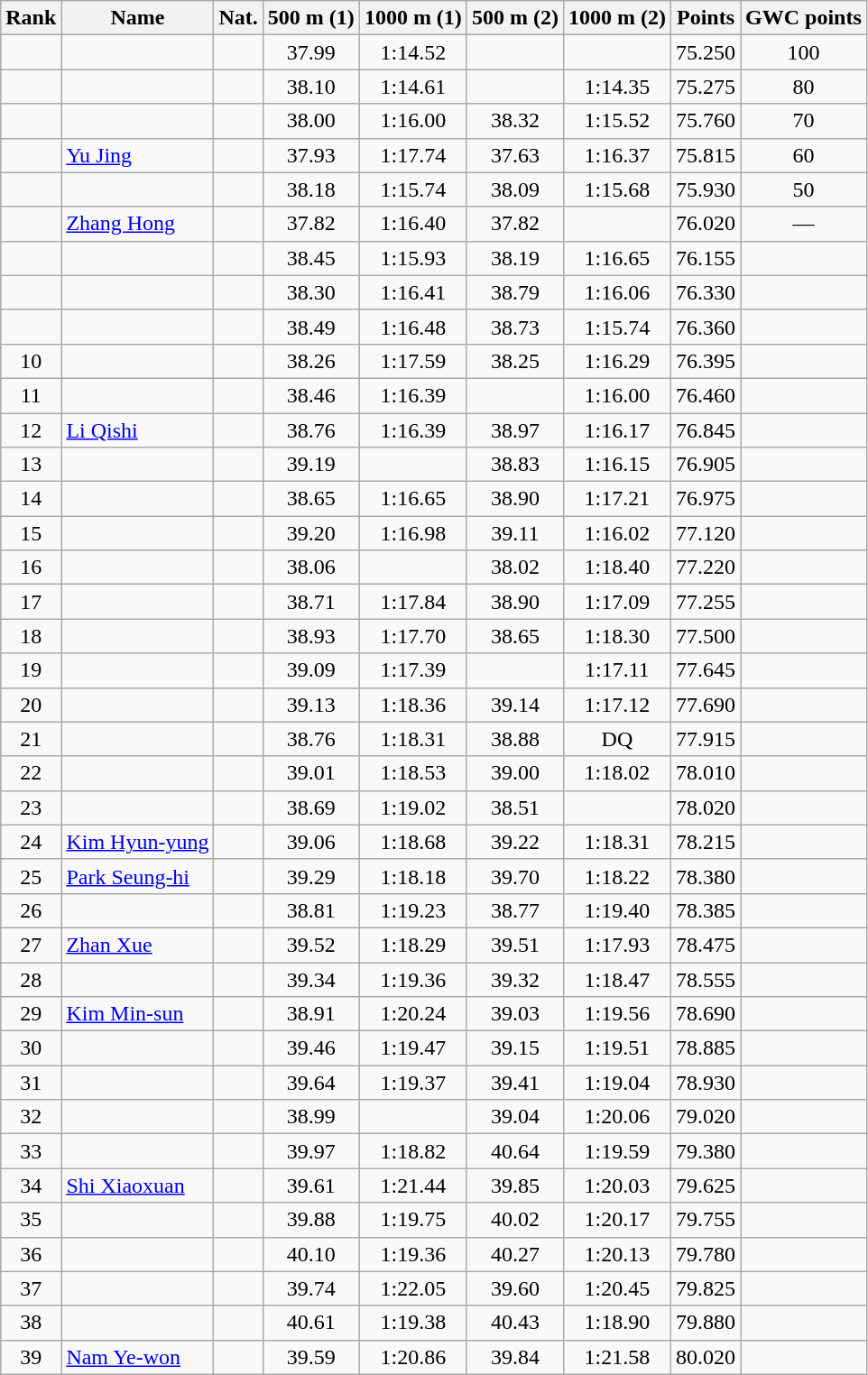<table class="wikitable sortable" style="text-align:center">
<tr>
<th>Rank</th>
<th>Name</th>
<th>Nat.</th>
<th>500 m (1)</th>
<th>1000 m (1)</th>
<th>500 m (2)</th>
<th>1000 m (2)</th>
<th>Points</th>
<th>GWC points</th>
</tr>
<tr>
<td></td>
<td align=left></td>
<td></td>
<td>37.99</td>
<td>1:14.52</td>
<td></td>
<td></td>
<td>75.250</td>
<td>100</td>
</tr>
<tr>
<td></td>
<td align=left></td>
<td></td>
<td>38.10</td>
<td>1:14.61</td>
<td></td>
<td>1:14.35</td>
<td>75.275</td>
<td>80</td>
</tr>
<tr>
<td></td>
<td align=left></td>
<td></td>
<td>38.00</td>
<td>1:16.00</td>
<td>38.32</td>
<td>1:15.52</td>
<td>75.760</td>
<td>70</td>
</tr>
<tr>
<td></td>
<td align=left><a href='#'>Yu Jing</a></td>
<td></td>
<td>37.93</td>
<td>1:17.74</td>
<td>37.63</td>
<td>1:16.37</td>
<td>75.815</td>
<td>60</td>
</tr>
<tr>
<td></td>
<td align=left></td>
<td></td>
<td>38.18</td>
<td>1:15.74</td>
<td>38.09</td>
<td>1:15.68</td>
<td>75.930</td>
<td>50</td>
</tr>
<tr>
<td></td>
<td align=left><a href='#'>Zhang Hong</a></td>
<td></td>
<td>37.82</td>
<td>1:16.40</td>
<td>37.82</td>
<td></td>
<td>76.020</td>
<td>—</td>
</tr>
<tr>
<td></td>
<td align=left></td>
<td></td>
<td>38.45</td>
<td>1:15.93</td>
<td>38.19</td>
<td>1:16.65</td>
<td>76.155</td>
<td></td>
</tr>
<tr>
<td></td>
<td align=left></td>
<td></td>
<td>38.30</td>
<td>1:16.41</td>
<td>38.79</td>
<td>1:16.06</td>
<td>76.330</td>
<td></td>
</tr>
<tr>
<td></td>
<td align=left></td>
<td></td>
<td>38.49</td>
<td>1:16.48</td>
<td>38.73</td>
<td>1:15.74</td>
<td>76.360</td>
<td></td>
</tr>
<tr>
<td>10</td>
<td align=left></td>
<td></td>
<td>38.26</td>
<td>1:17.59</td>
<td>38.25</td>
<td>1:16.29</td>
<td>76.395</td>
<td></td>
</tr>
<tr>
<td>11</td>
<td align=left></td>
<td></td>
<td>38.46</td>
<td>1:16.39</td>
<td></td>
<td>1:16.00</td>
<td>76.460</td>
<td></td>
</tr>
<tr>
<td>12</td>
<td align=left><a href='#'>Li Qishi</a></td>
<td></td>
<td>38.76</td>
<td>1:16.39</td>
<td>38.97</td>
<td>1:16.17</td>
<td>76.845</td>
<td></td>
</tr>
<tr>
<td>13</td>
<td align=left></td>
<td></td>
<td>39.19</td>
<td></td>
<td>38.83</td>
<td>1:16.15</td>
<td>76.905</td>
<td></td>
</tr>
<tr>
<td>14</td>
<td align=left></td>
<td></td>
<td>38.65</td>
<td>1:16.65</td>
<td>38.90</td>
<td>1:17.21</td>
<td>76.975</td>
<td></td>
</tr>
<tr>
<td>15</td>
<td align=left></td>
<td></td>
<td>39.20</td>
<td>1:16.98</td>
<td>39.11</td>
<td>1:16.02</td>
<td>77.120</td>
<td></td>
</tr>
<tr>
<td>16</td>
<td align=left></td>
<td></td>
<td>38.06</td>
<td></td>
<td>38.02</td>
<td>1:18.40</td>
<td>77.220</td>
<td></td>
</tr>
<tr>
<td>17</td>
<td align=left></td>
<td></td>
<td>38.71</td>
<td>1:17.84</td>
<td>38.90</td>
<td>1:17.09</td>
<td>77.255</td>
<td></td>
</tr>
<tr>
<td>18</td>
<td align=left></td>
<td></td>
<td>38.93</td>
<td>1:17.70</td>
<td>38.65</td>
<td>1:18.30</td>
<td>77.500</td>
<td></td>
</tr>
<tr>
<td>19</td>
<td align=left></td>
<td></td>
<td>39.09</td>
<td>1:17.39</td>
<td></td>
<td>1:17.11</td>
<td>77.645</td>
<td></td>
</tr>
<tr>
<td>20</td>
<td align=left></td>
<td></td>
<td>39.13</td>
<td>1:18.36</td>
<td>39.14</td>
<td>1:17.12</td>
<td>77.690</td>
<td></td>
</tr>
<tr>
<td>21</td>
<td align=left></td>
<td></td>
<td>38.76</td>
<td>1:18.31</td>
<td>38.88</td>
<td>DQ</td>
<td>77.915</td>
<td></td>
</tr>
<tr>
<td>22</td>
<td align=left></td>
<td></td>
<td>39.01</td>
<td>1:18.53</td>
<td>39.00</td>
<td>1:18.02</td>
<td>78.010</td>
<td></td>
</tr>
<tr>
<td>23</td>
<td align=left></td>
<td></td>
<td>38.69</td>
<td>1:19.02</td>
<td>38.51</td>
<td></td>
<td>78.020</td>
<td></td>
</tr>
<tr>
<td>24</td>
<td align=left><a href='#'>Kim Hyun-yung</a></td>
<td></td>
<td>39.06</td>
<td>1:18.68</td>
<td>39.22</td>
<td>1:18.31</td>
<td>78.215</td>
<td></td>
</tr>
<tr>
<td>25</td>
<td align=left><a href='#'>Park Seung-hi</a></td>
<td></td>
<td>39.29</td>
<td>1:18.18</td>
<td>39.70</td>
<td>1:18.22</td>
<td>78.380</td>
<td></td>
</tr>
<tr>
<td>26</td>
<td align=left></td>
<td></td>
<td>38.81</td>
<td>1:19.23</td>
<td>38.77</td>
<td>1:19.40</td>
<td>78.385</td>
<td></td>
</tr>
<tr>
<td>27</td>
<td align=left><a href='#'>Zhan Xue</a></td>
<td></td>
<td>39.52</td>
<td>1:18.29</td>
<td>39.51</td>
<td>1:17.93</td>
<td>78.475</td>
<td></td>
</tr>
<tr>
<td>28</td>
<td align=left></td>
<td></td>
<td>39.34</td>
<td>1:19.36</td>
<td>39.32</td>
<td>1:18.47</td>
<td>78.555</td>
<td></td>
</tr>
<tr>
<td>29</td>
<td align=left><a href='#'>Kim Min-sun</a></td>
<td></td>
<td>38.91</td>
<td>1:20.24</td>
<td>39.03</td>
<td>1:19.56</td>
<td>78.690</td>
<td></td>
</tr>
<tr>
<td>30</td>
<td align=left></td>
<td></td>
<td>39.46</td>
<td>1:19.47</td>
<td>39.15</td>
<td>1:19.51</td>
<td>78.885</td>
<td></td>
</tr>
<tr>
<td>31</td>
<td align=left></td>
<td></td>
<td>39.64</td>
<td>1:19.37</td>
<td>39.41</td>
<td>1:19.04</td>
<td>78.930</td>
<td></td>
</tr>
<tr>
<td>32</td>
<td align=left></td>
<td></td>
<td>38.99</td>
<td></td>
<td>39.04</td>
<td>1:20.06</td>
<td>79.020</td>
<td></td>
</tr>
<tr>
<td>33</td>
<td align=left></td>
<td></td>
<td>39.97</td>
<td>1:18.82</td>
<td>40.64</td>
<td>1:19.59</td>
<td>79.380</td>
<td></td>
</tr>
<tr>
<td>34</td>
<td align=left><a href='#'>Shi Xiaoxuan</a></td>
<td></td>
<td>39.61</td>
<td>1:21.44</td>
<td>39.85</td>
<td>1:20.03</td>
<td>79.625</td>
<td></td>
</tr>
<tr>
<td>35</td>
<td align=left></td>
<td></td>
<td>39.88</td>
<td>1:19.75</td>
<td>40.02</td>
<td>1:20.17</td>
<td>79.755</td>
<td></td>
</tr>
<tr>
<td>36</td>
<td align=left></td>
<td></td>
<td>40.10</td>
<td>1:19.36</td>
<td>40.27</td>
<td>1:20.13</td>
<td>79.780</td>
<td></td>
</tr>
<tr>
<td>37</td>
<td align=left></td>
<td></td>
<td>39.74</td>
<td>1:22.05</td>
<td>39.60</td>
<td>1:20.45</td>
<td>79.825</td>
<td></td>
</tr>
<tr>
<td>38</td>
<td align=left></td>
<td></td>
<td>40.61</td>
<td>1:19.38</td>
<td>40.43</td>
<td>1:18.90</td>
<td>79.880</td>
<td></td>
</tr>
<tr>
<td>39</td>
<td align=left><a href='#'>Nam Ye-won</a></td>
<td></td>
<td>39.59</td>
<td>1:20.86</td>
<td>39.84</td>
<td>1:21.58</td>
<td>80.020</td>
<td></td>
</tr>
</table>
